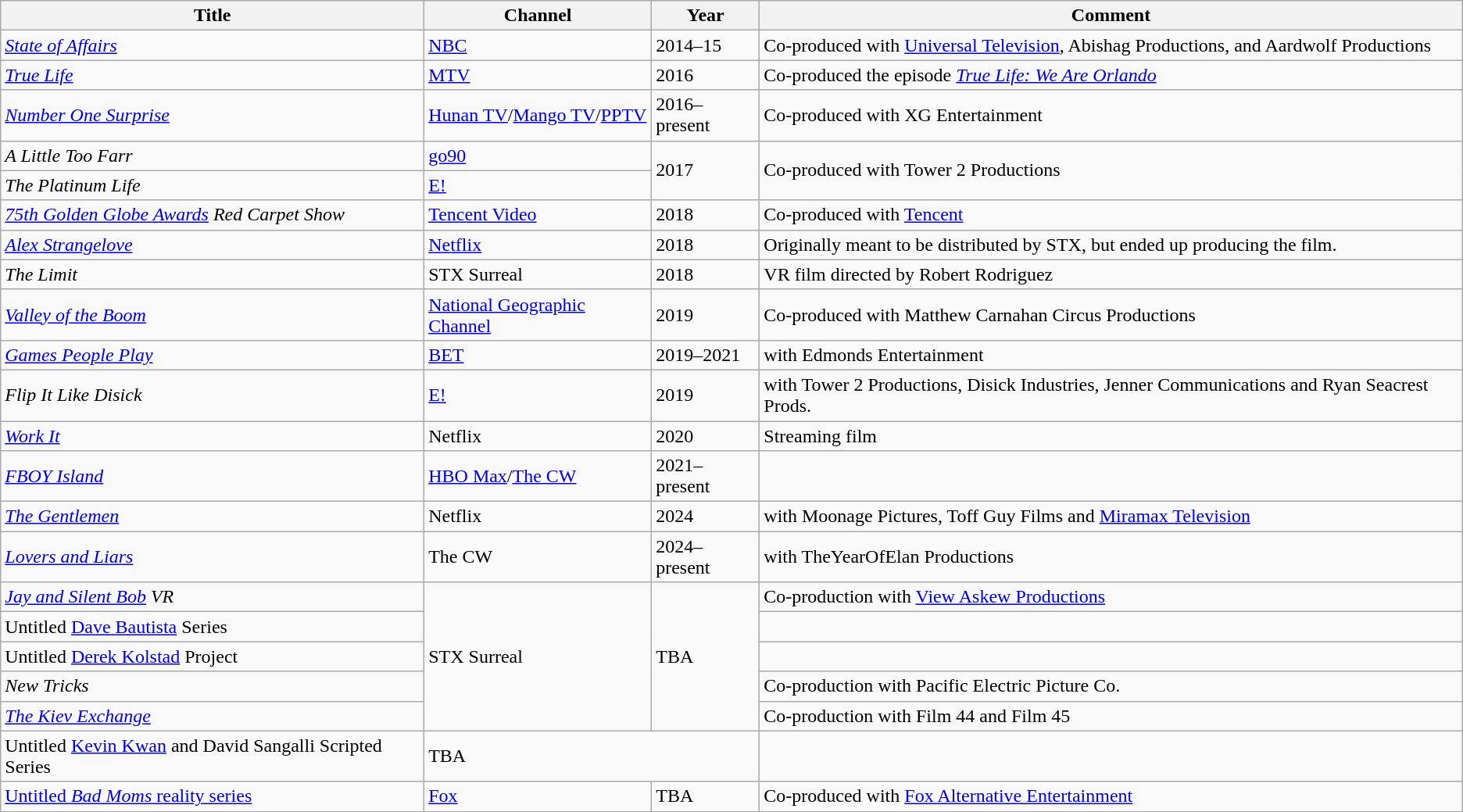<table class="wikitable sortable">
<tr>
<th>Title</th>
<th>Channel</th>
<th>Year</th>
<th>Comment</th>
</tr>
<tr>
<td><em><a href='#'>State of Affairs</a></em></td>
<td><a href='#'>NBC</a></td>
<td>2014–15</td>
<td>Co-produced with <a href='#'>Universal Television</a>, Abishag Productions, and Aardwolf Productions</td>
</tr>
<tr>
<td><em><a href='#'>True Life</a></em></td>
<td><a href='#'>MTV</a></td>
<td>2016</td>
<td>Co-produced the episode <em><a href='#'>True Life: We Are Orlando</a></em></td>
</tr>
<tr>
<td><em><a href='#'>Number One Surprise</a></em></td>
<td><a href='#'>Hunan TV</a>/<a href='#'>Mango TV</a>/<a href='#'>PPTV</a></td>
<td>2016–present</td>
<td>Co-produced with XG Entertainment</td>
</tr>
<tr>
<td><em>A Little Too Farr</em></td>
<td><a href='#'>go90</a></td>
<td rowspan="2">2017</td>
<td rowspan="2">Co-produced with Tower 2 Productions</td>
</tr>
<tr>
<td><em>The Platinum Life</em></td>
<td><a href='#'>E!</a></td>
</tr>
<tr>
<td><em><a href='#'>75th Golden Globe Awards</a> Red Carpet Show</em></td>
<td><a href='#'>Tencent Video</a></td>
<td>2018</td>
<td>Co-produced with <a href='#'>Tencent</a></td>
</tr>
<tr>
<td><em><a href='#'>Alex Strangelove</a></em></td>
<td><a href='#'>Netflix</a></td>
<td>2018</td>
<td>Originally meant to be distributed by STX, but ended up producing the film.</td>
</tr>
<tr>
<td><em>The Limit</em></td>
<td>STX Surreal</td>
<td>2018</td>
<td>VR film directed by Robert Rodriguez</td>
</tr>
<tr>
<td><em><a href='#'>Valley of the Boom</a></em></td>
<td><a href='#'>National Geographic Channel</a></td>
<td>2019</td>
<td>Co-produced with Matthew Carnahan Circus Productions</td>
</tr>
<tr>
<td><em><a href='#'>Games People Play</a></em></td>
<td><a href='#'>BET</a></td>
<td>2019–2021</td>
<td>with Edmonds Entertainment</td>
</tr>
<tr>
<td><em>Flip It Like Disick</em></td>
<td><a href='#'>E!</a></td>
<td>2019</td>
<td>with Tower 2 Productions, Disick Industries, Jenner Communications and Ryan Seacrest Prods.</td>
</tr>
<tr>
<td><a href='#'><em>Work It</em></a></td>
<td>Netflix</td>
<td>2020</td>
<td>Streaming film</td>
</tr>
<tr>
<td><em><a href='#'>FBOY Island</a></em></td>
<td><a href='#'>HBO Max</a>/<a href='#'>The CW</a></td>
<td>2021–present</td>
<td></td>
</tr>
<tr>
<td><em><a href='#'>The Gentlemen</a></em></td>
<td>Netflix</td>
<td>2024</td>
<td>with Moonage Pictures, Toff Guy Films and <a href='#'>Miramax Television</a></td>
</tr>
<tr>
<td><em><a href='#'>Lovers and Liars</a></em></td>
<td>The CW</td>
<td>2024–present</td>
<td>with TheYearOfElan Productions</td>
</tr>
<tr>
<td><em><a href='#'>Jay and Silent Bob</a> VR</em></td>
<td rowspan="5"">STX Surreal</td>
<td rowspan="5">TBA</td>
<td>Co-production with <a href='#'>View Askew Productions</a></td>
</tr>
<tr>
<td>Untitled <a href='#'>Dave Bautista</a> Series</td>
<td></td>
</tr>
<tr>
<td>Untitled <a href='#'>Derek Kolstad</a> Project</td>
<td></td>
</tr>
<tr>
<td><em>New Tricks</em></td>
<td>Co-production with Pacific Electric Picture Co.</td>
</tr>
<tr>
<td><em><a href='#'>The Kiev Exchange</a></em></td>
<td>Co-production with Film 44 and Film 45</td>
</tr>
<tr>
<td>Untitled <a href='#'>Kevin Kwan</a> and David Sangalli Scripted Series</td>
<td colspan="2">TBA</td>
<td></td>
</tr>
<tr>
<td><a href='#'>Untitled <em>Bad Moms</em> reality series</a></td>
<td><a href='#'>Fox</a></td>
<td>TBA</td>
<td>Co-produced with <a href='#'>Fox Alternative Entertainment</a></td>
</tr>
</table>
